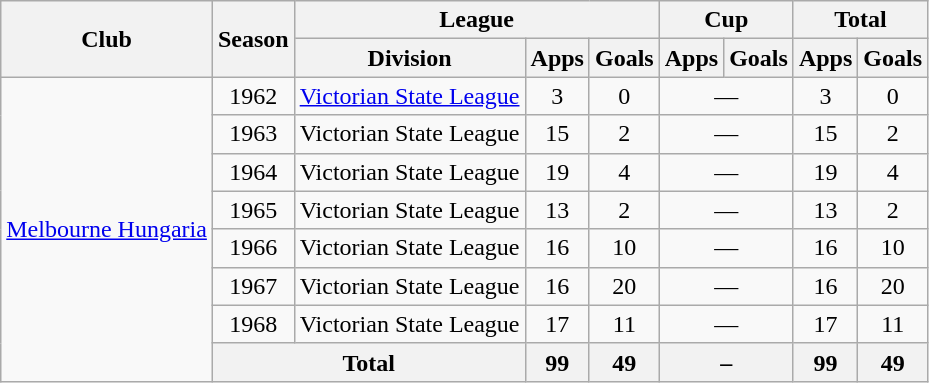<table class="wikitable" style="text-align:center">
<tr>
<th rowspan=2>Club</th>
<th rowspan=2>Season</th>
<th colspan=3>League</th>
<th colspan=2>Cup</th>
<th colspan=2>Total</th>
</tr>
<tr>
<th>Division</th>
<th>Apps</th>
<th>Goals</th>
<th>Apps</th>
<th>Goals</th>
<th>Apps</th>
<th>Goals</th>
</tr>
<tr>
<td rowspan="8"><a href='#'>Melbourne Hungaria</a></td>
<td>1962</td>
<td><a href='#'>Victorian State League</a></td>
<td>3</td>
<td>0</td>
<td colspan=2>—</td>
<td>3</td>
<td>0</td>
</tr>
<tr>
<td>1963</td>
<td>Victorian State League</td>
<td>15</td>
<td>2</td>
<td colspan=2>—</td>
<td>15</td>
<td>2</td>
</tr>
<tr>
<td>1964</td>
<td>Victorian State League</td>
<td>19</td>
<td>4</td>
<td colspan=2>—</td>
<td>19</td>
<td>4</td>
</tr>
<tr>
<td>1965</td>
<td>Victorian State League</td>
<td>13</td>
<td>2</td>
<td colspan=2>—</td>
<td>13</td>
<td>2</td>
</tr>
<tr>
<td>1966</td>
<td>Victorian State League</td>
<td>16</td>
<td>10</td>
<td colspan=2>—</td>
<td>16</td>
<td>10</td>
</tr>
<tr>
<td>1967</td>
<td>Victorian State League</td>
<td>16</td>
<td>20</td>
<td colspan=2>—</td>
<td>16</td>
<td>20</td>
</tr>
<tr>
<td>1968</td>
<td>Victorian State League</td>
<td>17</td>
<td>11</td>
<td colspan=2>—</td>
<td>17</td>
<td>11</td>
</tr>
<tr>
<th colspan=2>Total</th>
<th>99</th>
<th>49</th>
<th colspan=2>–</th>
<th>99</th>
<th>49</th>
</tr>
</table>
